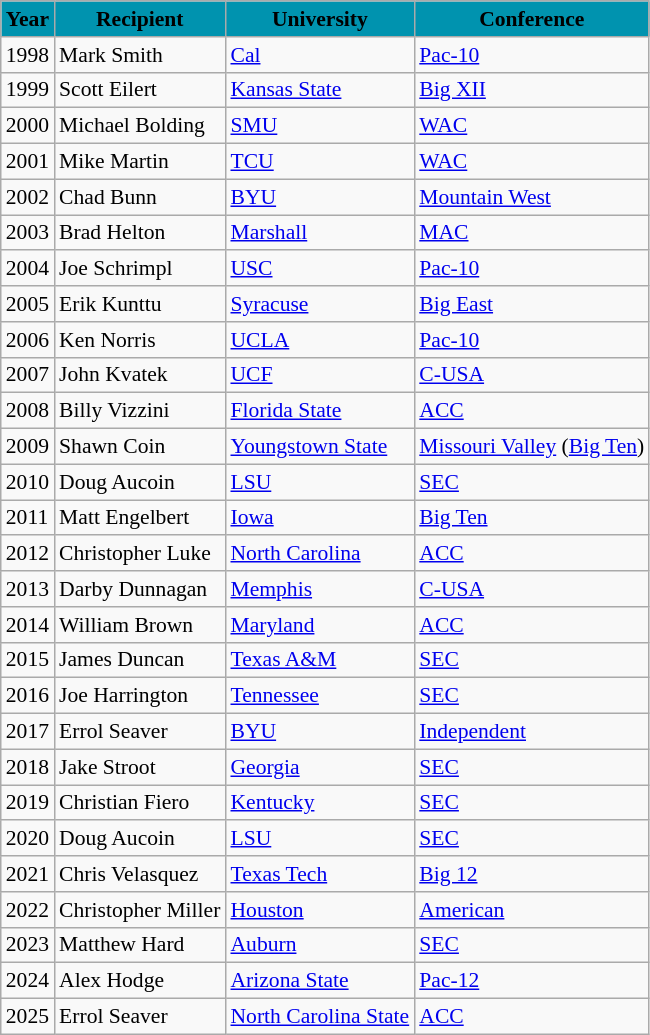<table class="wikitable sortable" style="font-size:90%;">
<tr>
<th style="background:#0093AF;"><span>Year </span></th>
<th style="background:#0093AF;"><span>Recipient</span></th>
<th style="background:#0093AF;"><span>University</span></th>
<th style="background:#0093AF;"><span>Conference</span></th>
</tr>
<tr>
<td>1998 </td>
<td>Mark Smith</td>
<td><a href='#'>Cal</a></td>
<td><a href='#'>Pac-10</a></td>
</tr>
<tr>
<td>1999 </td>
<td>Scott Eilert</td>
<td><a href='#'>Kansas State</a></td>
<td><a href='#'>Big XII</a></td>
</tr>
<tr>
<td>2000 </td>
<td>Michael Bolding</td>
<td><a href='#'>SMU</a></td>
<td><a href='#'>WAC</a></td>
</tr>
<tr>
<td>2001 </td>
<td>Mike Martin</td>
<td><a href='#'>TCU</a></td>
<td><a href='#'>WAC</a></td>
</tr>
<tr>
<td>2002 </td>
<td>Chad Bunn</td>
<td><a href='#'>BYU</a></td>
<td><a href='#'>Mountain West</a></td>
</tr>
<tr>
<td>2003 </td>
<td>Brad Helton</td>
<td><a href='#'>Marshall</a></td>
<td><a href='#'>MAC</a></td>
</tr>
<tr>
<td>2004 </td>
<td>Joe Schrimpl</td>
<td><a href='#'>USC</a></td>
<td><a href='#'>Pac-10</a></td>
</tr>
<tr>
<td>2005 </td>
<td>Erik Kunttu</td>
<td><a href='#'>Syracuse</a></td>
<td><a href='#'>Big East</a></td>
</tr>
<tr>
<td>2006 </td>
<td>Ken Norris</td>
<td><a href='#'>UCLA</a></td>
<td><a href='#'>Pac-10</a></td>
</tr>
<tr>
<td>2007 </td>
<td>John Kvatek</td>
<td><a href='#'>UCF</a></td>
<td><a href='#'>C-USA</a></td>
</tr>
<tr>
<td>2008 </td>
<td>Billy Vizzini</td>
<td><a href='#'>Florida State</a></td>
<td><a href='#'>ACC</a></td>
</tr>
<tr>
<td>2009 </td>
<td>Shawn Coin</td>
<td><a href='#'>Youngstown State</a></td>
<td><a href='#'>Missouri Valley</a> (<a href='#'>Big Ten</a>)</td>
</tr>
<tr>
<td>2010 </td>
<td>Doug Aucoin</td>
<td><a href='#'>LSU</a></td>
<td><a href='#'>SEC</a></td>
</tr>
<tr>
<td>2011 </td>
<td>Matt Engelbert</td>
<td><a href='#'>Iowa</a></td>
<td><a href='#'>Big Ten</a></td>
</tr>
<tr>
<td>2012 </td>
<td>Christopher Luke</td>
<td><a href='#'>North Carolina</a></td>
<td><a href='#'>ACC</a></td>
</tr>
<tr>
<td>2013 </td>
<td>Darby Dunnagan</td>
<td><a href='#'>Memphis</a></td>
<td><a href='#'>C-USA</a></td>
</tr>
<tr>
<td>2014 </td>
<td>William Brown</td>
<td><a href='#'>Maryland</a></td>
<td><a href='#'>ACC</a></td>
</tr>
<tr>
<td>2015 </td>
<td>James Duncan</td>
<td><a href='#'>Texas A&M</a></td>
<td><a href='#'>SEC</a></td>
</tr>
<tr>
<td>2016 </td>
<td>Joe Harrington</td>
<td><a href='#'>Tennessee</a></td>
<td><a href='#'>SEC</a></td>
</tr>
<tr>
<td>2017 </td>
<td>Errol Seaver</td>
<td><a href='#'>BYU</a></td>
<td><a href='#'>Independent</a></td>
</tr>
<tr>
<td>2018</td>
<td>Jake Stroot</td>
<td><a href='#'>Georgia</a></td>
<td><a href='#'>SEC</a></td>
</tr>
<tr>
<td>2019 </td>
<td>Christian Fiero</td>
<td><a href='#'>Kentucky</a></td>
<td><a href='#'>SEC</a></td>
</tr>
<tr>
<td>2020</td>
<td>Doug Aucoin</td>
<td><a href='#'>LSU</a></td>
<td><a href='#'>SEC</a></td>
</tr>
<tr>
<td>2021</td>
<td>Chris Velasquez</td>
<td><a href='#'>Texas Tech</a></td>
<td><a href='#'>Big 12</a></td>
</tr>
<tr>
<td>2022</td>
<td>Christopher Miller</td>
<td><a href='#'>Houston</a></td>
<td><a href='#'>American</a></td>
</tr>
<tr>
<td>2023</td>
<td>Matthew Hard</td>
<td><a href='#'>Auburn</a></td>
<td><a href='#'>SEC</a></td>
</tr>
<tr>
<td>2024</td>
<td>Alex Hodge</td>
<td><a href='#'>Arizona State</a></td>
<td><a href='#'>Pac-12</a></td>
</tr>
<tr>
<td>2025</td>
<td>Errol Seaver</td>
<td><a href='#'>North Carolina State</a></td>
<td><a href='#'>ACC</a></td>
</tr>
</table>
